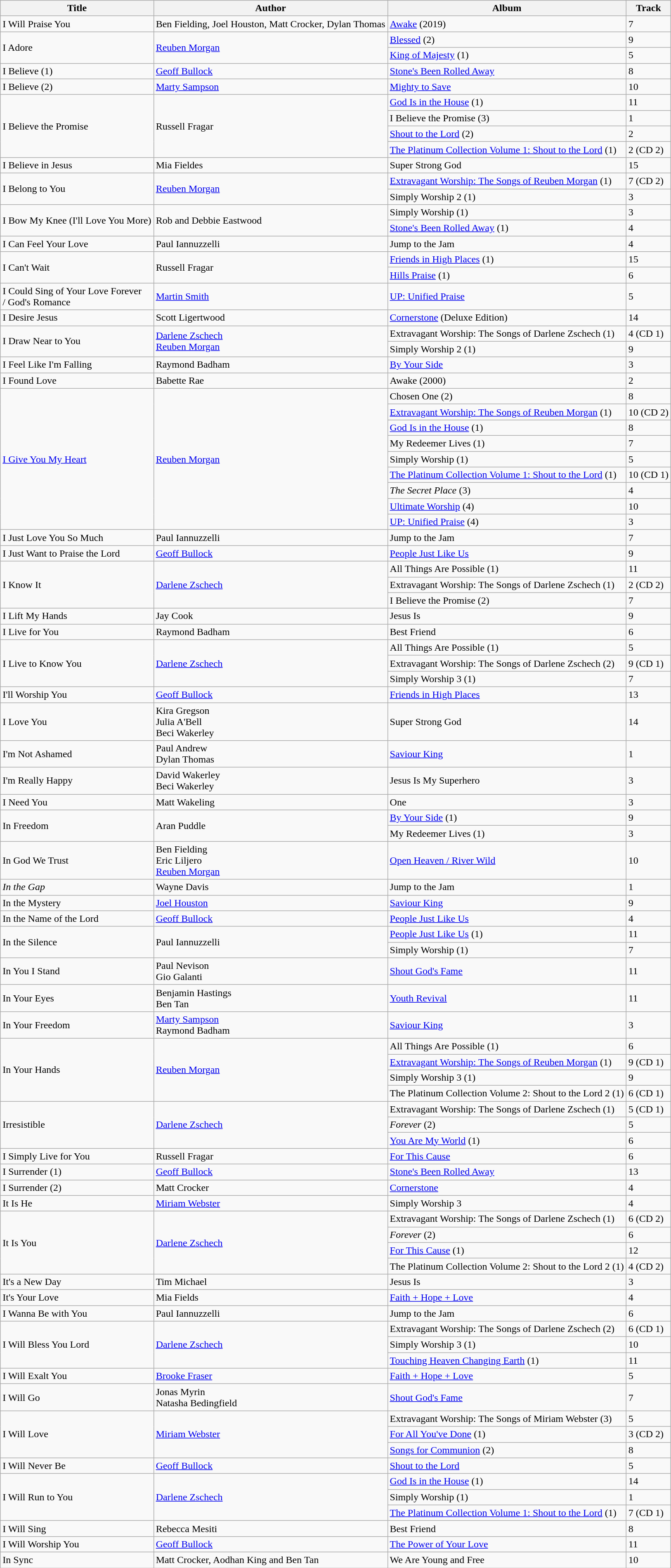<table class="wikitable">
<tr>
<th>Title</th>
<th>Author</th>
<th>Album</th>
<th>Track</th>
</tr>
<tr>
<td>I Will Praise You</td>
<td>Ben Fielding, Joel Houston, Matt Crocker, Dylan Thomas</td>
<td><a href='#'>Awake</a> (2019)</td>
<td>7</td>
</tr>
<tr>
<td rowspan="2">I Adore</td>
<td rowspan="2"><a href='#'>Reuben Morgan</a></td>
<td><a href='#'>Blessed</a> (2)</td>
<td>9</td>
</tr>
<tr>
<td><a href='#'>King of Majesty</a> (1)</td>
<td>5</td>
</tr>
<tr>
<td>I Believe (1)</td>
<td><a href='#'>Geoff Bullock</a></td>
<td><a href='#'>Stone's Been Rolled Away</a></td>
<td>8</td>
</tr>
<tr>
<td>I Believe (2)</td>
<td><a href='#'>Marty Sampson</a></td>
<td><a href='#'>Mighty to Save</a></td>
<td>10</td>
</tr>
<tr>
<td rowspan="4">I Believe the Promise</td>
<td rowspan="4">Russell Fragar</td>
<td><a href='#'>God Is in the House</a> (1)</td>
<td>11</td>
</tr>
<tr>
<td>I Believe the Promise (3)</td>
<td>1</td>
</tr>
<tr>
<td><a href='#'>Shout to the Lord</a> (2)</td>
<td>2</td>
</tr>
<tr>
<td><a href='#'>The Platinum Collection Volume 1: Shout to the Lord</a> (1)</td>
<td>2 (CD 2)</td>
</tr>
<tr>
<td>I Believe in Jesus</td>
<td>Mia Fieldes</td>
<td>Super Strong God</td>
<td>15</td>
</tr>
<tr>
<td rowspan="2">I Belong to You</td>
<td rowspan="2"><a href='#'>Reuben Morgan</a></td>
<td><a href='#'>Extravagant Worship: The Songs of Reuben Morgan</a> (1)</td>
<td>7 (CD 2)</td>
</tr>
<tr>
<td>Simply Worship 2 (1)</td>
<td>3</td>
</tr>
<tr>
<td rowspan="2">I Bow My Knee (I'll Love You More)</td>
<td rowspan="2">Rob and Debbie Eastwood</td>
<td>Simply Worship (1)</td>
<td>3</td>
</tr>
<tr>
<td><a href='#'>Stone's Been Rolled Away</a> (1)</td>
<td>4</td>
</tr>
<tr>
<td>I Can Feel Your Love</td>
<td>Paul Iannuzzelli</td>
<td>Jump to the Jam</td>
<td>4</td>
</tr>
<tr>
<td rowspan="2">I Can't Wait</td>
<td rowspan="2">Russell Fragar</td>
<td><a href='#'>Friends in High Places</a> (1)</td>
<td>15</td>
</tr>
<tr>
<td><a href='#'>Hills Praise</a> (1)</td>
<td>6</td>
</tr>
<tr>
<td>I Could Sing of Your Love Forever<br>/ God's Romance</td>
<td><a href='#'>Martin Smith</a></td>
<td><a href='#'>UP: Unified Praise</a></td>
<td>5</td>
</tr>
<tr>
<td>I Desire Jesus</td>
<td>Scott Ligertwood</td>
<td><a href='#'>Cornerstone</a> (Deluxe Edition)</td>
<td>14</td>
</tr>
<tr>
<td rowspan="2">I Draw Near to You</td>
<td rowspan="2"><a href='#'>Darlene Zschech</a> <br> <a href='#'>Reuben Morgan</a></td>
<td>Extravagant Worship: The Songs of Darlene Zschech (1)</td>
<td>4 (CD 1)</td>
</tr>
<tr>
<td>Simply Worship 2 (1)</td>
<td>9</td>
</tr>
<tr>
<td>I Feel Like I'm Falling</td>
<td>Raymond Badham</td>
<td><a href='#'>By Your Side</a></td>
<td>3</td>
</tr>
<tr>
<td>I Found Love</td>
<td>Babette Rae</td>
<td>Awake (2000)</td>
<td>2</td>
</tr>
<tr>
<td rowspan="9"><a href='#'>I Give You My Heart</a></td>
<td rowspan="9"><a href='#'>Reuben Morgan</a></td>
<td>Chosen One (2)</td>
<td>8</td>
</tr>
<tr>
<td><a href='#'>Extravagant Worship: The Songs of Reuben Morgan</a> (1)</td>
<td>10 (CD 2)</td>
</tr>
<tr>
<td><a href='#'>God Is in the House</a> (1)</td>
<td>8</td>
</tr>
<tr>
<td>My Redeemer Lives (1)</td>
<td>7</td>
</tr>
<tr>
<td>Simply Worship (1)</td>
<td>5</td>
</tr>
<tr>
<td><a href='#'>The Platinum Collection Volume 1: Shout to the Lord</a> (1)</td>
<td>10 (CD 1)</td>
</tr>
<tr>
<td><em>The Secret Place</em> (3)</td>
<td>4</td>
</tr>
<tr>
<td><a href='#'>Ultimate Worship</a> (4)</td>
<td>10</td>
</tr>
<tr>
<td><a href='#'>UP: Unified Praise</a> (4)</td>
<td>3</td>
</tr>
<tr>
<td>I Just Love You So Much</td>
<td>Paul Iannuzzelli</td>
<td>Jump to the Jam</td>
<td>7</td>
</tr>
<tr>
<td>I Just Want to Praise the Lord</td>
<td><a href='#'>Geoff Bullock</a></td>
<td><a href='#'>People Just Like Us</a></td>
<td>9</td>
</tr>
<tr>
<td rowspan="3">I Know It</td>
<td rowspan="3"><a href='#'>Darlene Zschech</a></td>
<td>All Things Are Possible (1)</td>
<td>11</td>
</tr>
<tr>
<td>Extravagant Worship: The Songs of Darlene Zschech (1)</td>
<td>2 (CD 2)</td>
</tr>
<tr>
<td>I Believe the Promise (2)</td>
<td>7</td>
</tr>
<tr>
<td>I Lift My Hands</td>
<td>Jay Cook</td>
<td>Jesus Is</td>
<td>9</td>
</tr>
<tr>
<td>I Live for You</td>
<td>Raymond Badham</td>
<td>Best Friend</td>
<td>6</td>
</tr>
<tr>
<td rowspan="3">I Live to Know You</td>
<td rowspan="3"><a href='#'>Darlene Zschech</a></td>
<td>All Things Are Possible (1)</td>
<td>5</td>
</tr>
<tr>
<td>Extravagant Worship: The Songs of Darlene Zschech (2)</td>
<td>9 (CD 1)</td>
</tr>
<tr>
<td>Simply Worship 3 (1)</td>
<td>7</td>
</tr>
<tr>
<td>I'll Worship You</td>
<td><a href='#'>Geoff Bullock</a></td>
<td><a href='#'>Friends in High Places</a></td>
<td>13</td>
</tr>
<tr>
<td>I Love You</td>
<td>Kira Gregson <br> Julia A'Bell <br> Beci Wakerley</td>
<td>Super Strong God</td>
<td>14</td>
</tr>
<tr>
<td>I'm Not Ashamed</td>
<td>Paul Andrew <br> Dylan Thomas</td>
<td><a href='#'>Saviour King</a></td>
<td>1</td>
</tr>
<tr>
<td>I'm Really Happy</td>
<td>David Wakerley <br> Beci Wakerley</td>
<td>Jesus Is My Superhero</td>
<td>3</td>
</tr>
<tr>
<td>I Need You</td>
<td>Matt Wakeling</td>
<td>One</td>
<td>3</td>
</tr>
<tr>
<td rowspan="2">In Freedom</td>
<td rowspan="2">Aran Puddle</td>
<td><a href='#'>By Your Side</a> (1)</td>
<td>9</td>
</tr>
<tr>
<td>My Redeemer Lives (1)</td>
<td>3</td>
</tr>
<tr>
<td>In God We Trust</td>
<td>Ben Fielding <br> Eric Liljero <br> <a href='#'>Reuben Morgan</a></td>
<td><a href='#'>Open Heaven / River Wild</a></td>
<td>10</td>
</tr>
<tr>
<td><em>In the Gap</em></td>
<td>Wayne Davis</td>
<td>Jump to the Jam</td>
<td>1</td>
</tr>
<tr>
<td>In the Mystery</td>
<td><a href='#'>Joel Houston</a></td>
<td><a href='#'>Saviour King</a></td>
<td>9</td>
</tr>
<tr>
<td>In the Name of the Lord</td>
<td><a href='#'>Geoff Bullock</a></td>
<td><a href='#'>People Just Like Us</a></td>
<td>4</td>
</tr>
<tr>
<td rowspan="2">In the Silence</td>
<td rowspan="2">Paul Iannuzzelli</td>
<td><a href='#'>People Just Like Us</a> (1)</td>
<td>11</td>
</tr>
<tr>
<td>Simply Worship (1)</td>
<td>7</td>
</tr>
<tr>
<td>In You I Stand</td>
<td>Paul Nevison <br> Gio Galanti</td>
<td><a href='#'>Shout God's Fame</a></td>
<td>11</td>
</tr>
<tr>
<td>In Your Eyes</td>
<td>Benjamin Hastings <br> Ben Tan</td>
<td><a href='#'>Youth Revival</a></td>
<td>11</td>
</tr>
<tr>
<td>In Your Freedom</td>
<td><a href='#'>Marty Sampson</a> <br> Raymond Badham</td>
<td><a href='#'>Saviour King</a></td>
<td>3</td>
</tr>
<tr>
<td rowspan="4">In Your Hands</td>
<td rowspan="4"><a href='#'>Reuben Morgan</a></td>
<td>All Things Are Possible (1)</td>
<td>6</td>
</tr>
<tr>
<td><a href='#'>Extravagant Worship: The Songs of Reuben Morgan</a> (1)</td>
<td>9 (CD 1)</td>
</tr>
<tr>
<td>Simply Worship 3 (1)</td>
<td>9</td>
</tr>
<tr>
<td>The Platinum Collection Volume 2: Shout to the Lord 2 (1)</td>
<td>6 (CD 1)</td>
</tr>
<tr>
<td rowspan="3">Irresistible</td>
<td rowspan="3"><a href='#'>Darlene Zschech</a></td>
<td>Extravagant Worship: The Songs of Darlene Zschech (1)</td>
<td>5 (CD 1)</td>
</tr>
<tr>
<td><em>Forever</em> (2)</td>
<td>5</td>
</tr>
<tr>
<td><a href='#'>You Are My World</a> (1)</td>
<td>6</td>
</tr>
<tr>
<td>I Simply Live for You</td>
<td>Russell Fragar</td>
<td><a href='#'>For This Cause</a></td>
<td>6</td>
</tr>
<tr>
<td>I Surrender (1)</td>
<td><a href='#'>Geoff Bullock</a></td>
<td><a href='#'>Stone's Been Rolled Away</a></td>
<td>13</td>
</tr>
<tr>
<td>I Surrender (2)</td>
<td>Matt Crocker</td>
<td><a href='#'>Cornerstone</a></td>
<td>4</td>
</tr>
<tr>
<td>It Is He</td>
<td><a href='#'>Miriam Webster</a></td>
<td>Simply Worship 3</td>
<td>4</td>
</tr>
<tr>
<td rowspan="4">It Is You</td>
<td rowspan="4"><a href='#'>Darlene Zschech</a></td>
<td>Extravagant Worship: The Songs of Darlene Zschech (1)</td>
<td>6 (CD 2)</td>
</tr>
<tr>
<td><em>Forever</em> (2)</td>
<td>6</td>
</tr>
<tr>
<td><a href='#'>For This Cause</a> (1)</td>
<td>12</td>
</tr>
<tr>
<td>The Platinum Collection Volume 2: Shout to the Lord 2 (1)</td>
<td>4 (CD 2)</td>
</tr>
<tr>
<td>It's a New Day</td>
<td>Tim Michael</td>
<td>Jesus Is</td>
<td>3</td>
</tr>
<tr>
<td>It's Your Love</td>
<td>Mia Fields</td>
<td><a href='#'>Faith + Hope + Love</a></td>
<td>4</td>
</tr>
<tr>
<td>I Wanna Be with You</td>
<td>Paul Iannuzzelli</td>
<td>Jump to the Jam</td>
<td>6</td>
</tr>
<tr>
<td rowspan="3">I Will Bless You Lord</td>
<td rowspan="3"><a href='#'>Darlene Zschech</a></td>
<td>Extravagant Worship: The Songs of Darlene Zschech (2)</td>
<td>6 (CD 1)</td>
</tr>
<tr>
<td>Simply Worship 3 (1)</td>
<td>10</td>
</tr>
<tr>
<td><a href='#'>Touching Heaven Changing Earth</a> (1)</td>
<td>11</td>
</tr>
<tr>
<td>I Will Exalt You</td>
<td><a href='#'>Brooke Fraser</a></td>
<td><a href='#'>Faith + Hope + Love</a></td>
<td>5</td>
</tr>
<tr>
<td>I Will Go</td>
<td>Jonas Myrin <br> Natasha Bedingfield</td>
<td><a href='#'>Shout God's Fame</a></td>
<td>7</td>
</tr>
<tr>
<td rowspan="3">I Will Love</td>
<td rowspan="3"><a href='#'>Miriam Webster</a></td>
<td>Extravagant Worship: The Songs of Miriam Webster (3)</td>
<td>5</td>
</tr>
<tr>
<td><a href='#'>For All You've Done</a> (1)</td>
<td>3 (CD 2)</td>
</tr>
<tr>
<td><a href='#'>Songs for Communion</a> (2)</td>
<td>8</td>
</tr>
<tr>
<td>I Will Never Be</td>
<td><a href='#'>Geoff Bullock</a></td>
<td><a href='#'>Shout to the Lord</a></td>
<td>5</td>
</tr>
<tr>
<td rowspan="3">I Will Run to You</td>
<td rowspan="3"><a href='#'>Darlene Zschech</a></td>
<td><a href='#'>God Is in the House</a> (1)</td>
<td>14</td>
</tr>
<tr>
<td>Simply Worship (1)</td>
<td>1</td>
</tr>
<tr>
<td><a href='#'>The Platinum Collection Volume 1: Shout to the Lord</a> (1)</td>
<td>7 (CD 1)</td>
</tr>
<tr>
<td>I Will Sing</td>
<td>Rebecca Mesiti</td>
<td>Best Friend</td>
<td>8</td>
</tr>
<tr>
<td>I Will Worship You</td>
<td><a href='#'>Geoff Bullock</a></td>
<td><a href='#'>The Power of Your Love</a></td>
<td>11</td>
</tr>
<tr>
<td>In Sync</td>
<td>Matt Crocker, Aodhan King and Ben Tan</td>
<td>We Are Young and Free</td>
<td>10</td>
</tr>
</table>
